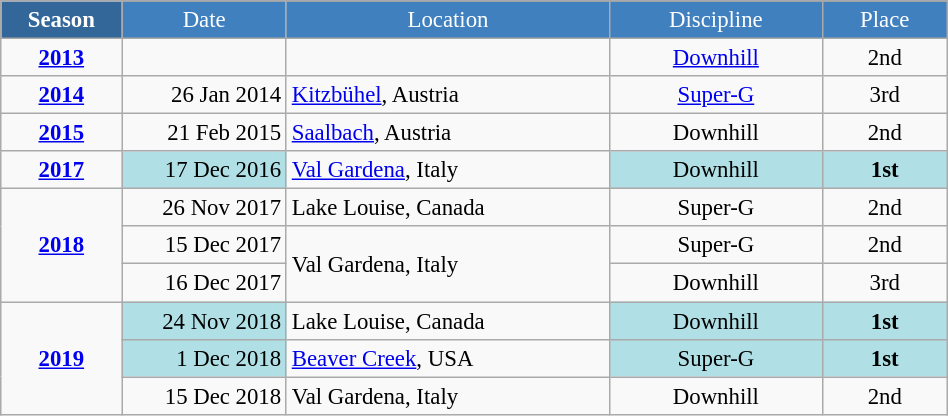<table class="wikitable" style="font-size:95%; text-align:center; border:grey solid 1px; border-collapse:collapse;" width="50%">
<tr style="background-color:#369; color:white;">
<td rowspan="2" colspan="1" width="2%"><strong>Season</strong></td>
</tr>
<tr style="background-color:#4180be; color:white;">
<td width="5%">Date</td>
<td width="10%">Location</td>
<td width="5%">Discipline</td>
<td width="3%">Place</td>
</tr>
<tr>
<td><strong><a href='#'>2013</a></strong></td>
<td align=right></td>
<td align=left></td>
<td><a href='#'>Downhill</a></td>
<td>2nd</td>
</tr>
<tr>
<td><strong><a href='#'>2014</a></strong></td>
<td align=right>26 Jan 2014</td>
<td align=left> <a href='#'>Kitzbühel</a>, Austria</td>
<td><a href='#'>Super-G</a></td>
<td>3rd</td>
</tr>
<tr>
<td><strong><a href='#'>2015</a></strong></td>
<td align=right>21 Feb 2015</td>
<td align=left> <a href='#'>Saalbach</a>, Austria</td>
<td align=center>Downhill</td>
<td align=center>2nd</td>
</tr>
<tr>
<td><strong><a href='#'>2017</a></strong></td>
<td bgcolor="#BOEOE6" align=right>17 Dec 2016</td>
<td align=left> <a href='#'>Val Gardena</a>, Italy</td>
<td bgcolor="#BOEOE6">Downhill</td>
<td bgcolor="#BOEOE6"><strong>1st</strong></td>
</tr>
<tr>
<td rowspan=3><strong><a href='#'>2018</a></strong></td>
<td align=right>26 Nov 2017</td>
<td align=left> Lake Louise, Canada</td>
<td>Super-G</td>
<td>2nd</td>
</tr>
<tr>
<td align=right>15 Dec 2017</td>
<td rowspan=2 align=left> Val Gardena, Italy</td>
<td>Super-G</td>
<td>2nd</td>
</tr>
<tr>
<td align=right>16 Dec 2017</td>
<td>Downhill</td>
<td>3rd</td>
</tr>
<tr>
<td rowspan=3><strong><a href='#'>2019</a></strong></td>
<td bgcolor="#BOEOE6" align=right>24 Nov 2018</td>
<td align=left> Lake Louise, Canada</td>
<td bgcolor="#BOEOE6">Downhill</td>
<td bgcolor="#BOEOE6"><strong>1st</strong></td>
</tr>
<tr>
<td bgcolor="#BOEOE6" align=right>1 Dec 2018</td>
<td align=left> <a href='#'>Beaver Creek</a>, USA</td>
<td bgcolor="#BOEOE6">Super-G</td>
<td bgcolor="#BOEOE6"><strong>1st</strong></td>
</tr>
<tr>
<td align=right>15 Dec 2018</td>
<td align=left> Val Gardena, Italy</td>
<td>Downhill</td>
<td>2nd</td>
</tr>
</table>
